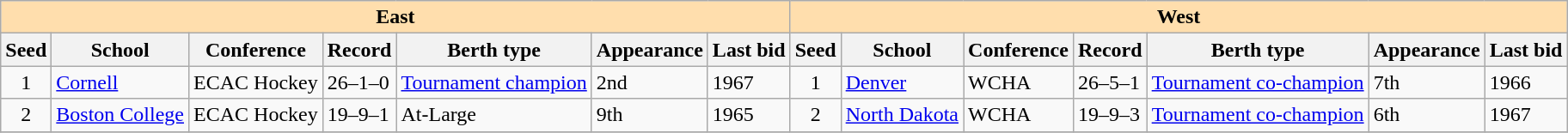<table class="wikitable">
<tr>
<th colspan="7" style="background:#ffdead;">East</th>
<th colspan="7" style="background:#ffdead;">West</th>
</tr>
<tr>
<th>Seed</th>
<th>School</th>
<th>Conference</th>
<th>Record</th>
<th>Berth type</th>
<th>Appearance</th>
<th>Last bid</th>
<th>Seed</th>
<th>School</th>
<th>Conference</th>
<th>Record</th>
<th>Berth type</th>
<th>Appearance</th>
<th>Last bid</th>
</tr>
<tr>
<td align=center>1</td>
<td><a href='#'>Cornell</a></td>
<td>ECAC Hockey</td>
<td>26–1–0</td>
<td><a href='#'>Tournament champion</a></td>
<td>2nd</td>
<td>1967</td>
<td align=center>1</td>
<td><a href='#'>Denver</a></td>
<td>WCHA</td>
<td>26–5–1</td>
<td><a href='#'>Tournament co-champion</a></td>
<td>7th</td>
<td>1966</td>
</tr>
<tr>
<td align=center>2</td>
<td><a href='#'>Boston College</a></td>
<td>ECAC Hockey</td>
<td>19–9–1</td>
<td>At-Large</td>
<td>9th</td>
<td>1965</td>
<td align=center>2</td>
<td><a href='#'>North Dakota</a></td>
<td>WCHA</td>
<td>19–9–3</td>
<td><a href='#'>Tournament co-champion</a></td>
<td>6th</td>
<td>1967</td>
</tr>
<tr>
</tr>
</table>
